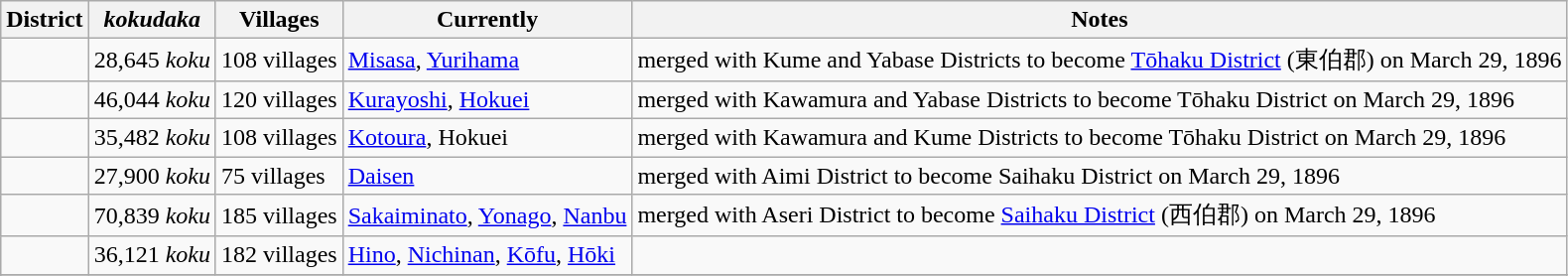<table class="wikitable">
<tr>
<th>District</th>
<th><em>kokudaka</em></th>
<th>Villages</th>
<th>Currently</th>
<th>Notes</th>
</tr>
<tr>
<td></td>
<td>28,645 <em>koku</em></td>
<td>108 villages</td>
<td><a href='#'>Misasa</a>,  <a href='#'>Yurihama</a></td>
<td>merged with Kume and Yabase Districts to become <a href='#'>Tōhaku District</a> (東伯郡) on March 29, 1896</td>
</tr>
<tr>
<td></td>
<td>46,044 <em>koku</em></td>
<td>120 villages</td>
<td><a href='#'>Kurayoshi</a>, <a href='#'>Hokuei</a></td>
<td>merged with Kawamura and Yabase Districts to become Tōhaku District on March 29, 1896</td>
</tr>
<tr>
<td></td>
<td>35,482 <em>koku</em></td>
<td>108 villages</td>
<td><a href='#'>Kotoura</a>, Hokuei</td>
<td>merged with Kawamura and Kume Districts to become Tōhaku District on March 29, 1896</td>
</tr>
<tr>
<td></td>
<td>27,900 <em>koku</em></td>
<td>75 villages</td>
<td><a href='#'>Daisen</a></td>
<td>merged with Aimi District to become Saihaku District on March 29, 1896</td>
</tr>
<tr>
<td></td>
<td>70,839 <em>koku</em></td>
<td>185 villages</td>
<td><a href='#'>Sakaiminato</a>, <a href='#'>Yonago</a>, <a href='#'>Nanbu</a></td>
<td>merged with Aseri District to become <a href='#'>Saihaku District</a> (西伯郡) on March 29, 1896</td>
</tr>
<tr>
<td></td>
<td>36,121 <em>koku</em></td>
<td>182 villages</td>
<td><a href='#'>Hino</a>, <a href='#'>Nichinan</a>, <a href='#'>Kōfu</a>, <a href='#'>Hōki</a></td>
<td></td>
</tr>
<tr>
</tr>
<tr>
</tr>
</table>
